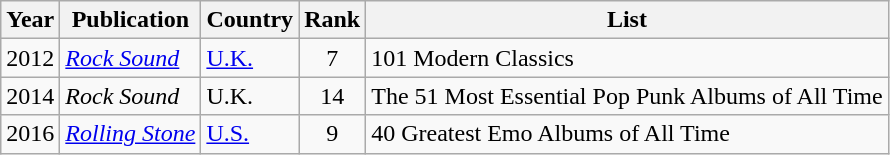<table class="wikitable">
<tr>
<th>Year</th>
<th>Publication</th>
<th>Country</th>
<th>Rank</th>
<th>List</th>
</tr>
<tr>
<td>2012</td>
<td><em><a href='#'>Rock Sound</a></em></td>
<td><a href='#'>U.K.</a></td>
<td style="text-align:center;">7</td>
<td>101 Modern Classics</td>
</tr>
<tr>
<td>2014</td>
<td><em>Rock Sound</em></td>
<td>U.K.</td>
<td style="text-align:center;">14</td>
<td>The 51 Most Essential Pop Punk Albums of All Time</td>
</tr>
<tr>
<td>2016</td>
<td><em><a href='#'>Rolling Stone</a></em></td>
<td><a href='#'>U.S.</a></td>
<td style="text-align:center;">9</td>
<td>40 Greatest Emo Albums of All Time</td>
</tr>
</table>
